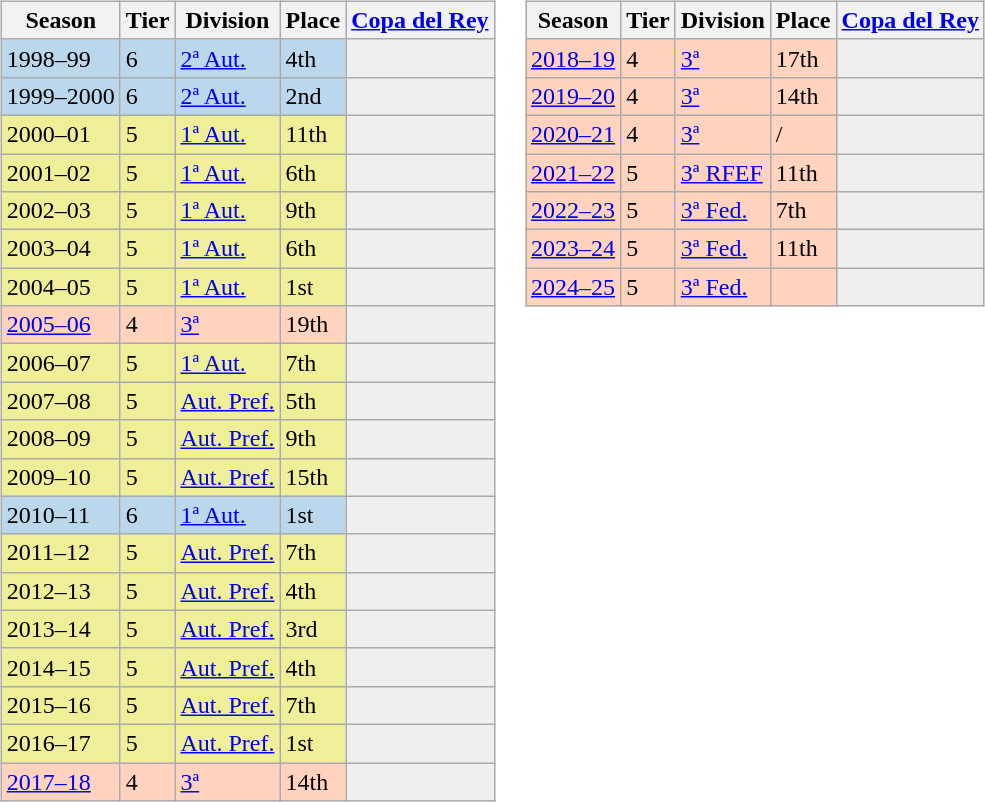<table>
<tr>
<td valign="top" width=0%><br><table class="wikitable">
<tr style="background:#f0f6fa;">
<th>Season</th>
<th>Tier</th>
<th>Division</th>
<th>Place</th>
<th><a href='#'>Copa del Rey</a></th>
</tr>
<tr>
<td style="background:#BBD7EC;">1998–99</td>
<td style="background:#BBD7EC;">6</td>
<td style="background:#BBD7EC;"><a href='#'>2ª Aut.</a></td>
<td style="background:#BBD7EC;">4th</td>
<td style="background:#efefef;"></td>
</tr>
<tr>
<td style="background:#BBD7EC;">1999–2000</td>
<td style="background:#BBD7EC;">6</td>
<td style="background:#BBD7EC;"><a href='#'>2ª Aut.</a></td>
<td style="background:#BBD7EC;">2nd</td>
<td style="background:#efefef;"></td>
</tr>
<tr>
<td style="background:#EFEF99;">2000–01</td>
<td style="background:#EFEF99;">5</td>
<td style="background:#EFEF99;"><a href='#'>1ª Aut.</a></td>
<td style="background:#EFEF99;">11th</td>
<th style="background:#efefef;"></th>
</tr>
<tr>
<td style="background:#EFEF99;">2001–02</td>
<td style="background:#EFEF99;">5</td>
<td style="background:#EFEF99;"><a href='#'>1ª Aut.</a></td>
<td style="background:#EFEF99;">6th</td>
<th style="background:#efefef;"></th>
</tr>
<tr>
<td style="background:#EFEF99;">2002–03</td>
<td style="background:#EFEF99;">5</td>
<td style="background:#EFEF99;"><a href='#'>1ª Aut.</a></td>
<td style="background:#EFEF99;">9th</td>
<th style="background:#efefef;"></th>
</tr>
<tr>
<td style="background:#EFEF99;">2003–04</td>
<td style="background:#EFEF99;">5</td>
<td style="background:#EFEF99;"><a href='#'>1ª Aut.</a></td>
<td style="background:#EFEF99;">6th</td>
<th style="background:#efefef;"></th>
</tr>
<tr>
<td style="background:#EFEF99;">2004–05</td>
<td style="background:#EFEF99;">5</td>
<td style="background:#EFEF99;"><a href='#'>1ª Aut.</a></td>
<td style="background:#EFEF99;">1st</td>
<th style="background:#efefef;"></th>
</tr>
<tr>
<td style="background:#FFD3BD;"><a href='#'>2005–06</a></td>
<td style="background:#FFD3BD;">4</td>
<td style="background:#FFD3BD;"><a href='#'>3ª</a></td>
<td style="background:#FFD3BD;">19th</td>
<td style="background:#efefef;"></td>
</tr>
<tr>
<td style="background:#EFEF99;">2006–07</td>
<td style="background:#EFEF99;">5</td>
<td style="background:#EFEF99;"><a href='#'>1ª Aut.</a></td>
<td style="background:#EFEF99;">7th</td>
<td style="background:#efefef;"></td>
</tr>
<tr>
<td style="background:#EFEF99;">2007–08</td>
<td style="background:#EFEF99;">5</td>
<td style="background:#EFEF99;"><a href='#'>Aut. Pref.</a></td>
<td style="background:#EFEF99;">5th</td>
<td style="background:#efefef;"></td>
</tr>
<tr>
<td style="background:#EFEF99;">2008–09</td>
<td style="background:#EFEF99;">5</td>
<td style="background:#EFEF99;"><a href='#'>Aut. Pref.</a></td>
<td style="background:#EFEF99;">9th</td>
<td style="background:#efefef;"></td>
</tr>
<tr>
<td style="background:#EFEF99;">2009–10</td>
<td style="background:#EFEF99;">5</td>
<td style="background:#EFEF99;"><a href='#'>Aut. Pref.</a></td>
<td style="background:#EFEF99;">15th</td>
<td style="background:#efefef;"></td>
</tr>
<tr>
<td style="background:#BBD7EC;">2010–11</td>
<td style="background:#BBD7EC;">6</td>
<td style="background:#BBD7EC;"><a href='#'>1ª Aut.</a></td>
<td style="background:#BBD7EC;">1st</td>
<th style="background:#efefef;"></th>
</tr>
<tr>
<td style="background:#EFEF99;">2011–12</td>
<td style="background:#EFEF99;">5</td>
<td style="background:#EFEF99;"><a href='#'>Aut. Pref.</a></td>
<td style="background:#EFEF99;">7th</td>
<td style="background:#efefef;"></td>
</tr>
<tr>
<td style="background:#EFEF99;">2012–13</td>
<td style="background:#EFEF99;">5</td>
<td style="background:#EFEF99;"><a href='#'>Aut. Pref.</a></td>
<td style="background:#EFEF99;">4th</td>
<td style="background:#efefef;"></td>
</tr>
<tr>
<td style="background:#EFEF99;">2013–14</td>
<td style="background:#EFEF99;">5</td>
<td style="background:#EFEF99;"><a href='#'>Aut. Pref.</a></td>
<td style="background:#EFEF99;">3rd</td>
<td style="background:#efefef;"></td>
</tr>
<tr>
<td style="background:#EFEF99;">2014–15</td>
<td style="background:#EFEF99;">5</td>
<td style="background:#EFEF99;"><a href='#'>Aut. Pref.</a></td>
<td style="background:#EFEF99;">4th</td>
<td style="background:#efefef;"></td>
</tr>
<tr>
<td style="background:#EFEF99;">2015–16</td>
<td style="background:#EFEF99;">5</td>
<td style="background:#EFEF99;"><a href='#'>Aut. Pref.</a></td>
<td style="background:#EFEF99;">7th</td>
<td style="background:#efefef;"></td>
</tr>
<tr>
<td style="background:#EFEF99;">2016–17</td>
<td style="background:#EFEF99;">5</td>
<td style="background:#EFEF99;"><a href='#'>Aut. Pref.</a></td>
<td style="background:#EFEF99;">1st</td>
<td style="background:#efefef;"></td>
</tr>
<tr>
<td style="background:#FFD3BD;"><a href='#'>2017–18</a></td>
<td style="background:#FFD3BD;">4</td>
<td style="background:#FFD3BD;"><a href='#'>3ª</a></td>
<td style="background:#FFD3BD;">14th</td>
<td style="background:#efefef;"></td>
</tr>
</table>
</td>
<td valign="top" width=0%><br><table class="wikitable">
<tr style="background:#f0f6fa;">
<th>Season</th>
<th>Tier</th>
<th>Division</th>
<th>Place</th>
<th><a href='#'>Copa del Rey</a></th>
</tr>
<tr>
<td style="background:#FFD3BD;"><a href='#'>2018–19</a></td>
<td style="background:#FFD3BD;">4</td>
<td style="background:#FFD3BD;"><a href='#'>3ª</a></td>
<td style="background:#FFD3BD;">17th</td>
<td style="background:#efefef;"></td>
</tr>
<tr>
<td style="background:#FFD3BD;"><a href='#'>2019–20</a></td>
<td style="background:#FFD3BD;">4</td>
<td style="background:#FFD3BD;"><a href='#'>3ª</a></td>
<td style="background:#FFD3BD;">14th</td>
<td style="background:#efefef;"></td>
</tr>
<tr>
<td style="background:#FFD3BD;"><a href='#'>2020–21</a></td>
<td style="background:#FFD3BD;">4</td>
<td style="background:#FFD3BD;"><a href='#'>3ª</a></td>
<td style="background:#FFD3BD;"> / </td>
<td style="background:#efefef;"></td>
</tr>
<tr>
<td style="background:#FFD3BD;"><a href='#'>2021–22</a></td>
<td style="background:#FFD3BD;">5</td>
<td style="background:#FFD3BD;"><a href='#'>3ª RFEF</a></td>
<td style="background:#FFD3BD;">11th</td>
<td style="background:#efefef;"></td>
</tr>
<tr>
<td style="background:#FFD3BD;"><a href='#'>2022–23</a></td>
<td style="background:#FFD3BD;">5</td>
<td style="background:#FFD3BD;"><a href='#'>3ª Fed.</a></td>
<td style="background:#FFD3BD;">7th</td>
<td style="background:#efefef;"></td>
</tr>
<tr>
<td style="background:#FFD3BD;"><a href='#'>2023–24</a></td>
<td style="background:#FFD3BD;">5</td>
<td style="background:#FFD3BD;"><a href='#'>3ª Fed.</a></td>
<td style="background:#FFD3BD;">11th</td>
<td style="background:#efefef;"></td>
</tr>
<tr>
<td style="background:#FFD3BD;"><a href='#'>2024–25</a></td>
<td style="background:#FFD3BD;">5</td>
<td style="background:#FFD3BD;"><a href='#'>3ª Fed.</a></td>
<td style="background:#FFD3BD;"></td>
<td style="background:#efefef;"></td>
</tr>
</table>
</td>
</tr>
</table>
